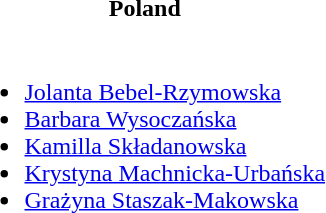<table>
<tr>
<th>Poland</th>
</tr>
<tr>
<td><br><ul><li><a href='#'>Jolanta Bebel-Rzymowska</a></li><li><a href='#'>Barbara Wysoczańska</a></li><li><a href='#'>Kamilla Składanowska</a></li><li><a href='#'>Krystyna Machnicka-Urbańska</a></li><li><a href='#'>Grażyna Staszak-Makowska</a></li></ul></td>
</tr>
</table>
